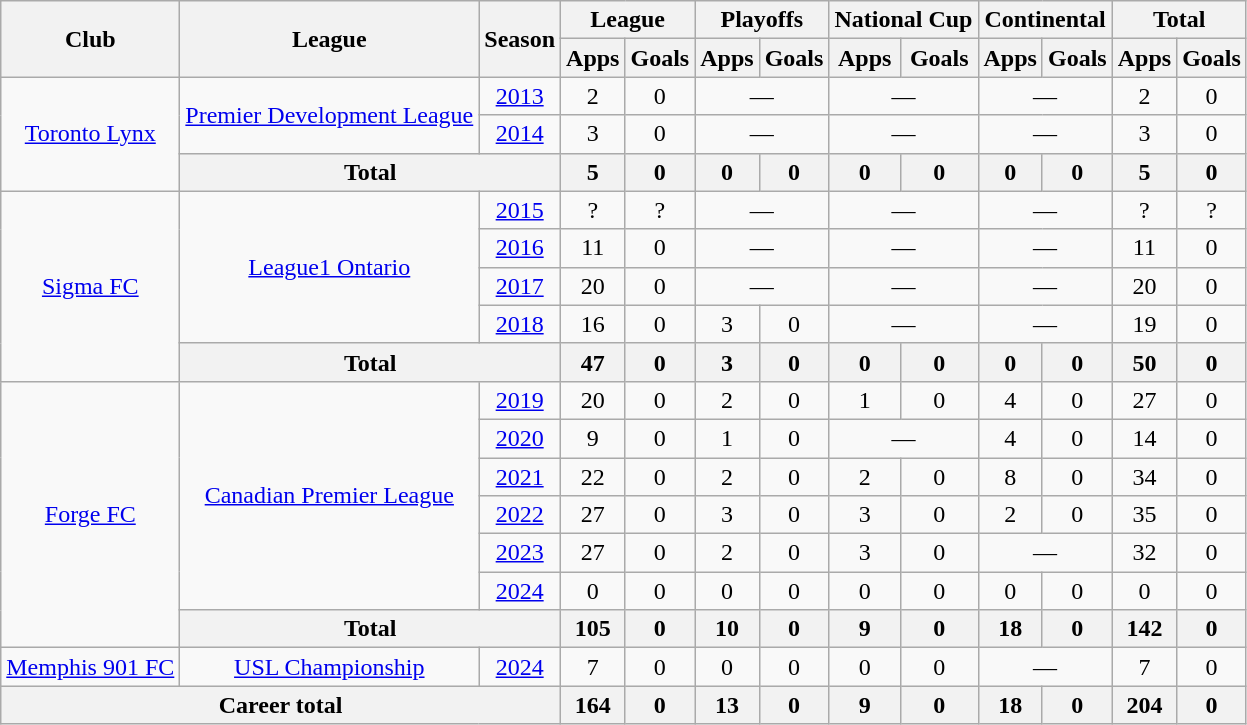<table class="wikitable" style="text-align: center;">
<tr>
<th rowspan="2">Club</th>
<th rowspan="2">League</th>
<th rowspan="2">Season</th>
<th colspan="2">League</th>
<th colspan="2">Playoffs</th>
<th colspan="2">National Cup</th>
<th colspan="2">Continental</th>
<th colspan="2">Total</th>
</tr>
<tr>
<th>Apps</th>
<th>Goals</th>
<th>Apps</th>
<th>Goals</th>
<th>Apps</th>
<th>Goals</th>
<th>Apps</th>
<th>Goals</th>
<th>Apps</th>
<th>Goals</th>
</tr>
<tr>
<td rowspan="3"><a href='#'>Toronto Lynx</a></td>
<td rowspan="2"><a href='#'>Premier Development League</a></td>
<td><a href='#'>2013</a></td>
<td>2</td>
<td>0</td>
<td colspan="2">—</td>
<td colspan="2">—</td>
<td colspan="2">—</td>
<td>2</td>
<td>0</td>
</tr>
<tr>
<td><a href='#'>2014</a></td>
<td>3</td>
<td>0</td>
<td colspan="2">—</td>
<td colspan="2">—</td>
<td colspan="2">—</td>
<td>3</td>
<td>0</td>
</tr>
<tr>
<th colspan="2">Total</th>
<th>5</th>
<th>0</th>
<th>0</th>
<th>0</th>
<th>0</th>
<th>0</th>
<th>0</th>
<th>0</th>
<th>5</th>
<th>0</th>
</tr>
<tr>
<td rowspan="5"><a href='#'>Sigma FC</a></td>
<td rowspan="4"><a href='#'>League1 Ontario</a></td>
<td><a href='#'>2015</a></td>
<td>?</td>
<td>?</td>
<td colspan="2">—</td>
<td colspan="2">—</td>
<td colspan="2">—</td>
<td>?</td>
<td>?</td>
</tr>
<tr>
<td><a href='#'>2016</a></td>
<td>11</td>
<td>0</td>
<td colspan="2">—</td>
<td colspan="2">—</td>
<td colspan="2">—</td>
<td>11</td>
<td>0</td>
</tr>
<tr>
<td><a href='#'>2017</a></td>
<td>20</td>
<td>0</td>
<td colspan="2">—</td>
<td colspan="2">—</td>
<td colspan="2">—</td>
<td>20</td>
<td>0</td>
</tr>
<tr>
<td><a href='#'>2018</a></td>
<td>16</td>
<td>0</td>
<td>3</td>
<td>0</td>
<td colspan="2">—</td>
<td colspan="2">—</td>
<td>19</td>
<td>0</td>
</tr>
<tr>
<th colspan="2">Total</th>
<th>47</th>
<th>0</th>
<th>3</th>
<th>0</th>
<th>0</th>
<th>0</th>
<th>0</th>
<th>0</th>
<th>50</th>
<th>0</th>
</tr>
<tr>
<td rowspan="7"><a href='#'>Forge FC</a></td>
<td rowspan="6"><a href='#'>Canadian Premier League</a></td>
<td><a href='#'>2019</a></td>
<td>20</td>
<td>0</td>
<td>2</td>
<td>0</td>
<td>1</td>
<td>0</td>
<td>4</td>
<td>0</td>
<td>27</td>
<td>0</td>
</tr>
<tr>
<td><a href='#'>2020</a></td>
<td>9</td>
<td>0</td>
<td>1</td>
<td>0</td>
<td colspan="2">—</td>
<td>4</td>
<td>0</td>
<td>14</td>
<td>0</td>
</tr>
<tr>
<td><a href='#'>2021</a></td>
<td>22</td>
<td>0</td>
<td>2</td>
<td>0</td>
<td>2</td>
<td>0</td>
<td>8</td>
<td>0</td>
<td>34</td>
<td>0</td>
</tr>
<tr>
<td><a href='#'>2022</a></td>
<td>27</td>
<td>0</td>
<td>3</td>
<td>0</td>
<td>3</td>
<td>0</td>
<td>2</td>
<td>0</td>
<td>35</td>
<td>0</td>
</tr>
<tr>
<td><a href='#'>2023</a></td>
<td>27</td>
<td>0</td>
<td>2</td>
<td>0</td>
<td>3</td>
<td>0</td>
<td colspan="2">—</td>
<td>32</td>
<td>0</td>
</tr>
<tr>
<td><a href='#'>2024</a></td>
<td>0</td>
<td>0</td>
<td>0</td>
<td>0</td>
<td>0</td>
<td>0</td>
<td>0</td>
<td>0</td>
<td>0</td>
<td>0</td>
</tr>
<tr>
<th colspan="2">Total</th>
<th>105</th>
<th>0</th>
<th>10</th>
<th>0</th>
<th>9</th>
<th>0</th>
<th>18</th>
<th>0</th>
<th>142</th>
<th>0</th>
</tr>
<tr>
<td><a href='#'>Memphis 901 FC</a></td>
<td><a href='#'>USL Championship</a></td>
<td><a href='#'>2024</a></td>
<td>7</td>
<td>0</td>
<td>0</td>
<td>0</td>
<td>0</td>
<td>0</td>
<td colspan="2">—</td>
<td>7</td>
<td>0</td>
</tr>
<tr>
<th colspan="3">Career total</th>
<th>164</th>
<th>0</th>
<th>13</th>
<th>0</th>
<th>9</th>
<th>0</th>
<th>18</th>
<th>0</th>
<th>204</th>
<th>0</th>
</tr>
</table>
